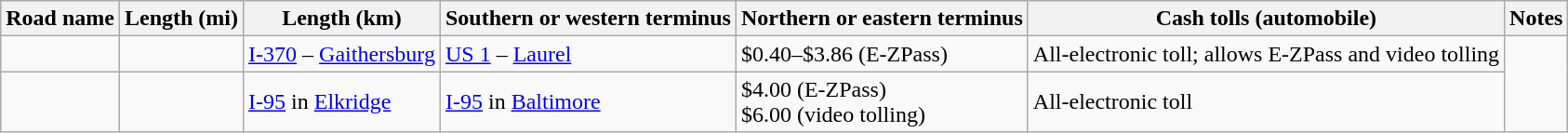<table class=wikitable>
<tr>
<th scope=col>Road name</th>
<th scope=col>Length (mi)</th>
<th scope=col>Length (km)</th>
<th scope=col>Southern or western terminus</th>
<th scope=col>Northern or eastern terminus</th>
<th scope=col>Cash tolls (automobile)</th>
<th scope=col>Notes</th>
</tr>
<tr>
<td></td>
<td></td>
<td><a href='#'>I-370</a> – <a href='#'>Gaithersburg</a></td>
<td><a href='#'>US 1</a> – <a href='#'>Laurel</a></td>
<td>$0.40–$3.86 (E-ZPass)</td>
<td>All-electronic toll; allows E-ZPass and video tolling</td>
</tr>
<tr>
<td></td>
<td></td>
<td><a href='#'>I-95</a> in <a href='#'>Elkridge</a></td>
<td><a href='#'>I-95</a> in <a href='#'>Baltimore</a></td>
<td>$4.00 (E-ZPass)<br>$6.00 (video tolling)</td>
<td>All-electronic toll</td>
</tr>
</table>
